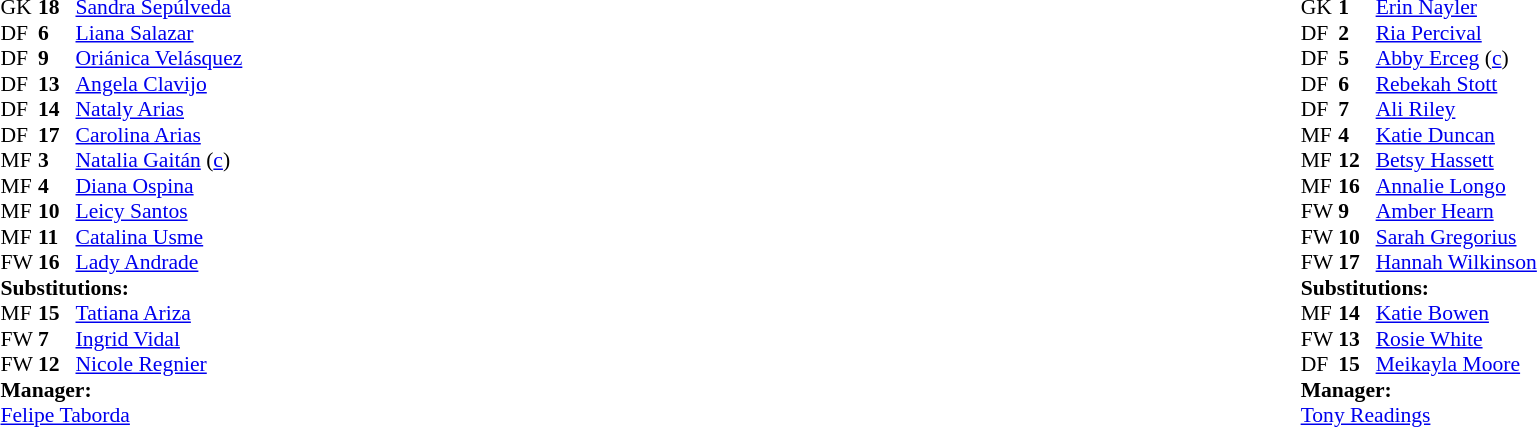<table width="100%">
<tr>
<td valign="top" width="50%"><br><table style="font-size: 90%" cellspacing="0" cellpadding="0">
<tr>
<th width="25"></th>
<th width="25"></th>
</tr>
<tr>
<td>GK</td>
<td><strong>18</strong></td>
<td><a href='#'>Sandra Sepúlveda</a></td>
</tr>
<tr>
<td>DF</td>
<td><strong>6</strong></td>
<td><a href='#'>Liana Salazar</a></td>
<td></td>
<td></td>
</tr>
<tr>
<td>DF</td>
<td><strong>9</strong></td>
<td><a href='#'>Oriánica Velásquez</a></td>
</tr>
<tr>
<td>DF</td>
<td><strong>13</strong></td>
<td><a href='#'>Angela Clavijo</a></td>
</tr>
<tr>
<td>DF</td>
<td><strong>14</strong></td>
<td><a href='#'>Nataly Arias</a></td>
</tr>
<tr>
<td>DF</td>
<td><strong>17</strong></td>
<td><a href='#'>Carolina Arias</a></td>
</tr>
<tr>
<td>MF</td>
<td><strong>3</strong></td>
<td><a href='#'>Natalia Gaitán</a> (<a href='#'>c</a>)</td>
</tr>
<tr>
<td>MF</td>
<td><strong>4</strong></td>
<td><a href='#'>Diana Ospina</a></td>
<td></td>
<td></td>
</tr>
<tr>
<td>MF</td>
<td><strong>10</strong></td>
<td><a href='#'>Leicy Santos</a></td>
</tr>
<tr>
<td>MF</td>
<td><strong>11</strong></td>
<td><a href='#'>Catalina Usme</a></td>
</tr>
<tr>
<td>FW</td>
<td><strong>16</strong></td>
<td><a href='#'>Lady Andrade</a></td>
<td></td>
<td></td>
</tr>
<tr>
<td colspan=3><strong>Substitutions:</strong></td>
</tr>
<tr>
<td>MF</td>
<td><strong>15</strong></td>
<td><a href='#'>Tatiana Ariza</a></td>
<td></td>
<td></td>
</tr>
<tr>
<td>FW</td>
<td><strong>7</strong></td>
<td><a href='#'>Ingrid Vidal</a></td>
<td></td>
<td></td>
</tr>
<tr>
<td>FW</td>
<td><strong>12</strong></td>
<td><a href='#'>Nicole Regnier</a></td>
<td></td>
<td></td>
</tr>
<tr>
<td colspan=3><strong>Manager:</strong></td>
</tr>
<tr>
<td colspan=3><a href='#'>Felipe Taborda</a></td>
</tr>
</table>
</td>
<td valign="top"></td>
<td valign="top" width="50%"><br><table style="font-size: 90%" cellspacing="0" cellpadding="0" align="center">
<tr>
<th width="25"></th>
<th width="25"></th>
</tr>
<tr>
<td>GK</td>
<td><strong>1</strong></td>
<td><a href='#'>Erin Nayler</a></td>
</tr>
<tr>
<td>DF</td>
<td><strong>2</strong></td>
<td><a href='#'>Ria Percival</a></td>
</tr>
<tr>
<td>DF</td>
<td><strong>5</strong></td>
<td><a href='#'>Abby Erceg</a> (<a href='#'>c</a>)</td>
<td></td>
</tr>
<tr>
<td>DF</td>
<td><strong>6</strong></td>
<td><a href='#'>Rebekah Stott</a></td>
</tr>
<tr>
<td>DF</td>
<td><strong>7</strong></td>
<td><a href='#'>Ali Riley</a></td>
</tr>
<tr>
<td>MF</td>
<td><strong>4</strong></td>
<td><a href='#'>Katie Duncan</a></td>
<td></td>
</tr>
<tr>
<td>MF</td>
<td><strong>12</strong></td>
<td><a href='#'>Betsy Hassett</a></td>
</tr>
<tr>
<td>MF</td>
<td><strong>16</strong></td>
<td><a href='#'>Annalie Longo</a></td>
</tr>
<tr>
<td>FW</td>
<td><strong>9</strong></td>
<td><a href='#'>Amber Hearn</a></td>
</tr>
<tr>
<td>FW</td>
<td><strong>10</strong></td>
<td><a href='#'>Sarah Gregorius</a></td>
<td></td>
<td></td>
</tr>
<tr>
<td>FW</td>
<td><strong>17</strong></td>
<td><a href='#'>Hannah Wilkinson</a></td>
<td></td>
<td></td>
</tr>
<tr>
<td colspan=3><strong>Substitutions:</strong></td>
</tr>
<tr>
<td>MF</td>
<td><strong>14</strong></td>
<td><a href='#'>Katie Bowen</a></td>
<td></td>
<td></td>
</tr>
<tr>
<td>FW</td>
<td><strong>13</strong></td>
<td><a href='#'>Rosie White</a></td>
<td></td>
<td></td>
</tr>
<tr>
<td>DF</td>
<td><strong>15</strong></td>
<td><a href='#'>Meikayla Moore</a></td>
<td></td>
<td></td>
</tr>
<tr>
<td colspan=3><strong>Manager:</strong></td>
</tr>
<tr>
<td colspan=3><a href='#'>Tony Readings</a></td>
</tr>
</table>
</td>
</tr>
</table>
